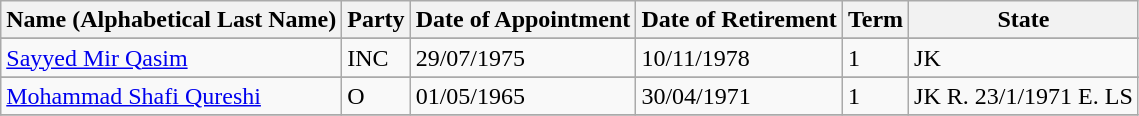<table class="wikitable sortable">
<tr>
<th>Name (Alphabetical Last Name)</th>
<th>Party</th>
<th>Date of Appointment</th>
<th>Date of Retirement</th>
<th>Term</th>
<th>State</th>
</tr>
<tr>
</tr>
<tr>
<td><a href='#'>Sayyed Mir Qasim</a></td>
<td>INC</td>
<td>29/07/1975</td>
<td>10/11/1978</td>
<td>1</td>
<td>JK</td>
</tr>
<tr>
</tr>
<tr>
<td><a href='#'>Mohammad Shafi Qureshi</a></td>
<td>O</td>
<td>01/05/1965</td>
<td>30/04/1971</td>
<td>1</td>
<td>JK R. 23/1/1971 E. LS</td>
</tr>
<tr>
</tr>
</table>
